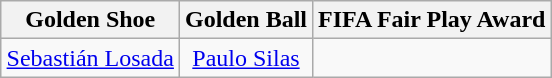<table class=wikitable style="text-align:center; margin:auto">
<tr>
<th>Golden Shoe</th>
<th>Golden Ball</th>
<th>FIFA Fair Play Award</th>
</tr>
<tr>
<td> <a href='#'>Sebastián Losada</a></td>
<td> <a href='#'>Paulo Silas</a></td>
<td></td>
</tr>
</table>
